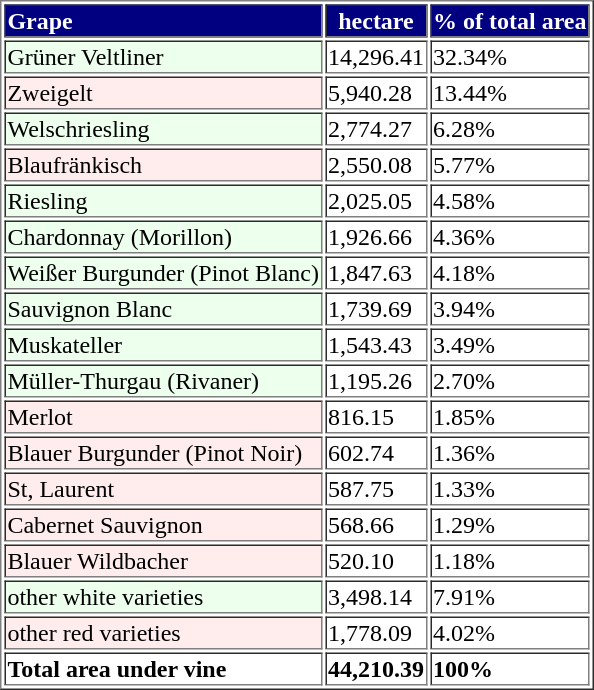<table border="1" style="float:right;">
<tr>
<th style="text-align:left; background:navy; color:white;">Grape</th>
<th style="background:navy; color:white">hectare</th>
<th style="background:navy; color:white">% of total area</th>
</tr>
<tr>
<td style="background:#edffed;text-align:left">Grüner  Veltliner</td>
<td>14,296.41</td>
<td>32.34%</td>
</tr>
<tr>
<td style="background:#ffeded;text-align:left">Zweigelt</td>
<td>5,940.28</td>
<td>13.44%</td>
</tr>
<tr>
<td style="background:#edffed;text-align:left">Welschriesling</td>
<td>2,774.27</td>
<td>6.28%</td>
</tr>
<tr>
<td style="background:#ffeded;text-align:left">Blaufränkisch</td>
<td>2,550.08</td>
<td>5.77%</td>
</tr>
<tr>
<td style="background:#edffed;text-align:left">Riesling</td>
<td>2,025.05</td>
<td>4.58%</td>
</tr>
<tr>
<td style="background:#edffed;text-align:left">Chardonnay (Morillon)</td>
<td>1,926.66</td>
<td>4.36%</td>
</tr>
<tr>
<td style="background:#edffed;text-align:left">Weißer Burgunder (Pinot Blanc)</td>
<td>1,847.63</td>
<td>4.18%</td>
</tr>
<tr>
<td style="background:#edffed;text-align:left">Sauvignon Blanc</td>
<td>1,739.69</td>
<td>3.94%</td>
</tr>
<tr>
<td style="background:#edffed;text-align:left">Muskateller</td>
<td>1,543.43</td>
<td>3.49%</td>
</tr>
<tr>
<td style="background:#edffed;text-align:left">Müller-Thurgau (Rivaner)</td>
<td>1,195.26</td>
<td>2.70%</td>
</tr>
<tr>
<td style="background:#ffeded;text-align:left">Merlot</td>
<td>816.15</td>
<td>1.85%</td>
</tr>
<tr>
<td style="background:#ffeded;text-align:left">Blauer Burgunder (Pinot Noir)</td>
<td>602.74</td>
<td>1.36%</td>
</tr>
<tr>
<td style="background:#ffeded;text-align:left">St, Laurent</td>
<td>587.75</td>
<td>1.33%</td>
</tr>
<tr>
<td style="background:#ffeded;text-align:left">Cabernet Sauvignon</td>
<td>568.66</td>
<td>1.29%</td>
</tr>
<tr>
<td style="background:#ffeded;text-align:left">Blauer Wildbacher</td>
<td>520.10</td>
<td>1.18%</td>
</tr>
<tr>
<td style="background:#edffed;text-align:left">other white varieties</td>
<td>3,498.14</td>
<td>7.91%</td>
</tr>
<tr>
<td style="background:#ffeded;text-align:left">other red varieties</td>
<td>1,778.09</td>
<td>4.02%</td>
</tr>
<tr>
<td><strong>Total area under vine</strong></td>
<td><strong>44,210.39</strong></td>
<td><strong>100%</strong></td>
</tr>
</table>
